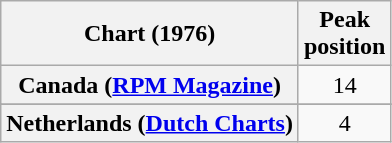<table class="wikitable sortable plainrowheaders" style="text-align:center">
<tr>
<th scope="col">Chart (1976)</th>
<th scope="col">Peak<br>position</th>
</tr>
<tr>
<th scope="row">Canada (<a href='#'>RPM Magazine</a>)</th>
<td>14</td>
</tr>
<tr>
</tr>
<tr>
<th scope="row">Netherlands (<a href='#'>Dutch Charts</a>)</th>
<td>4</td>
</tr>
</table>
